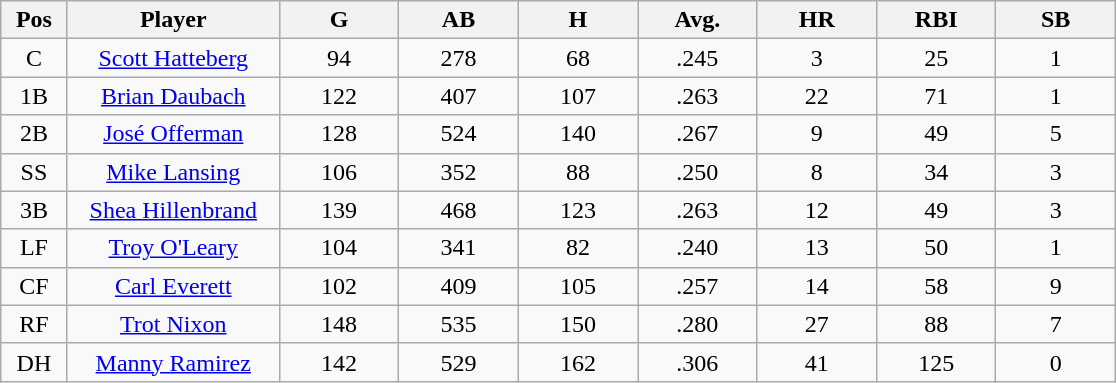<table class="wikitable sortable">
<tr>
<th bgcolor="#DDDDFF" width="5%">Pos</th>
<th bgcolor="#DDDDFF" width="16%">Player</th>
<th bgcolor="#DDDDFF" width="9%">G</th>
<th bgcolor="#DDDDFF" width="9%">AB</th>
<th bgcolor="#DDDDFF" width="9%">H</th>
<th bgcolor="#DDDDFF" width="9%">Avg.</th>
<th bgcolor="#DDDDFF" width="9%">HR</th>
<th bgcolor="#DDDDFF" width="9%">RBI</th>
<th bgcolor="#DDDDFF" width="9%">SB</th>
</tr>
<tr align="center">
<td>C</td>
<td><a href='#'>Scott Hatteberg</a></td>
<td>94</td>
<td>278</td>
<td>68</td>
<td>.245</td>
<td>3</td>
<td>25</td>
<td>1</td>
</tr>
<tr align="center">
<td>1B</td>
<td><a href='#'>Brian Daubach</a></td>
<td>122</td>
<td>407</td>
<td>107</td>
<td>.263</td>
<td>22</td>
<td>71</td>
<td>1</td>
</tr>
<tr align="center">
<td>2B</td>
<td><a href='#'>José Offerman</a></td>
<td>128</td>
<td>524</td>
<td>140</td>
<td>.267</td>
<td>9</td>
<td>49</td>
<td>5</td>
</tr>
<tr align="center">
<td>SS</td>
<td><a href='#'>Mike Lansing</a></td>
<td>106</td>
<td>352</td>
<td>88</td>
<td>.250</td>
<td>8</td>
<td>34</td>
<td>3</td>
</tr>
<tr align="center">
<td>3B</td>
<td><a href='#'>Shea Hillenbrand</a></td>
<td>139</td>
<td>468</td>
<td>123</td>
<td>.263</td>
<td>12</td>
<td>49</td>
<td>3</td>
</tr>
<tr align="center">
<td>LF</td>
<td><a href='#'>Troy O'Leary</a></td>
<td>104</td>
<td>341</td>
<td>82</td>
<td>.240</td>
<td>13</td>
<td>50</td>
<td>1</td>
</tr>
<tr align="center">
<td>CF</td>
<td><a href='#'>Carl Everett</a></td>
<td>102</td>
<td>409</td>
<td>105</td>
<td>.257</td>
<td>14</td>
<td>58</td>
<td>9</td>
</tr>
<tr align="center">
<td>RF</td>
<td><a href='#'>Trot Nixon</a></td>
<td>148</td>
<td>535</td>
<td>150</td>
<td>.280</td>
<td>27</td>
<td>88</td>
<td>7</td>
</tr>
<tr align="center">
<td>DH</td>
<td><a href='#'>Manny Ramirez</a></td>
<td>142</td>
<td>529</td>
<td>162</td>
<td>.306</td>
<td>41</td>
<td>125</td>
<td>0</td>
</tr>
</table>
